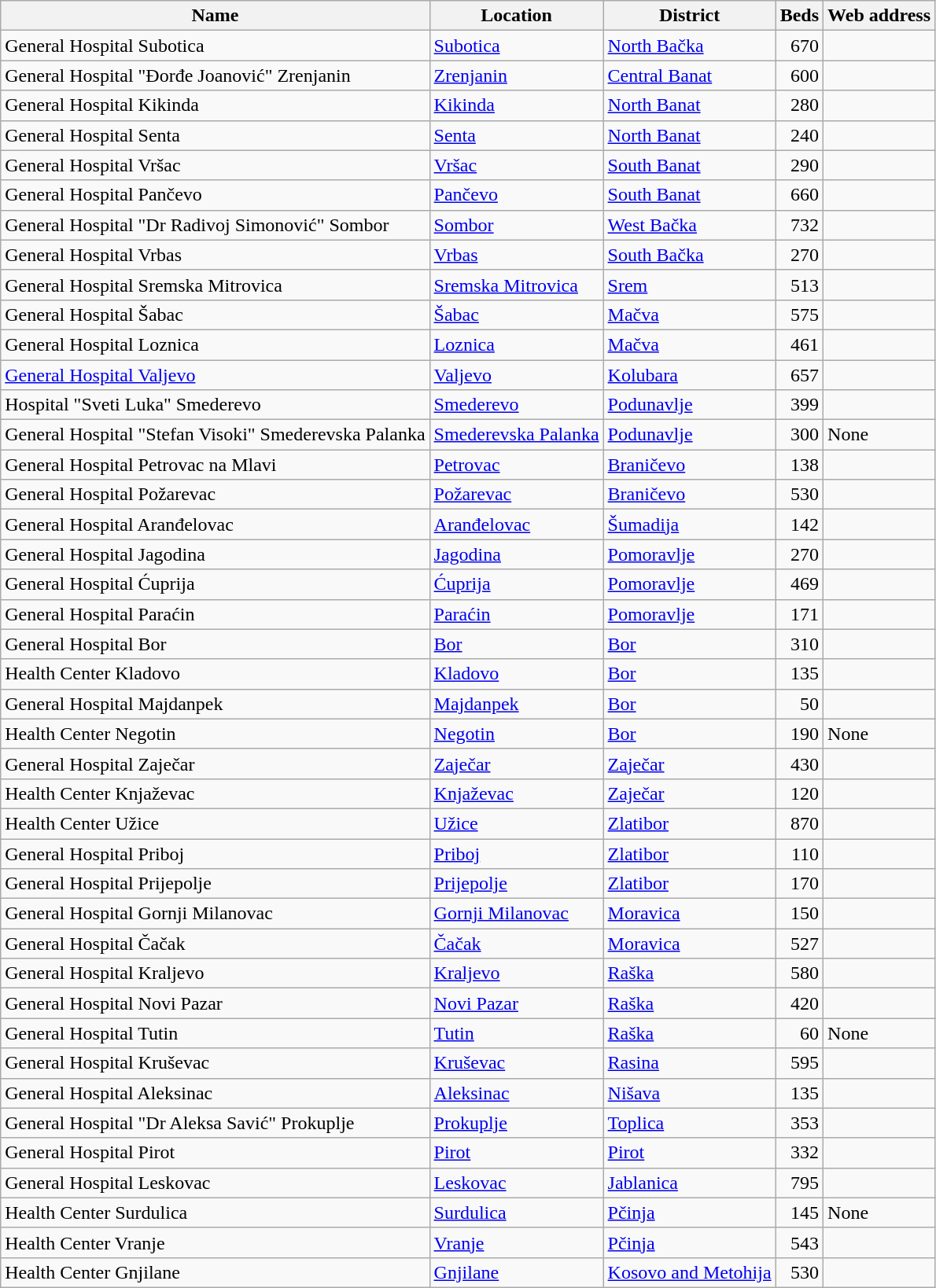<table class="wikitable sortable">
<tr>
<th>Name</th>
<th>Location</th>
<th>District</th>
<th>Beds</th>
<th>Web address</th>
</tr>
<tr>
<td>General Hospital Subotica</td>
<td><a href='#'>Subotica</a></td>
<td><a href='#'>North Bačka</a></td>
<td style="text-align:right;">670</td>
<td></td>
</tr>
<tr>
<td>General Hospital "Đorđe Joanović" Zrenjanin</td>
<td><a href='#'>Zrenjanin</a></td>
<td><a href='#'>Central Banat</a></td>
<td style="text-align:right;">600</td>
<td></td>
</tr>
<tr>
<td>General Hospital Kikinda</td>
<td><a href='#'>Kikinda</a></td>
<td><a href='#'>North Banat</a></td>
<td style="text-align:right;">280</td>
<td></td>
</tr>
<tr>
<td>General Hospital Senta</td>
<td><a href='#'>Senta</a></td>
<td><a href='#'>North Banat</a></td>
<td style="text-align:right;">240</td>
<td></td>
</tr>
<tr>
<td>General Hospital Vršac</td>
<td><a href='#'>Vršac</a></td>
<td><a href='#'>South Banat</a></td>
<td style="text-align:right;">290</td>
<td></td>
</tr>
<tr>
<td>General Hospital Pančevo</td>
<td><a href='#'>Pančevo</a></td>
<td><a href='#'>South Banat</a></td>
<td style="text-align:right;">660</td>
<td></td>
</tr>
<tr>
<td>General Hospital "Dr Radivoj Simonović" Sombor</td>
<td><a href='#'>Sombor</a></td>
<td><a href='#'>West Bačka</a></td>
<td style="text-align:right;">732</td>
<td></td>
</tr>
<tr>
<td>General Hospital Vrbas</td>
<td><a href='#'>Vrbas</a></td>
<td><a href='#'>South Bačka</a></td>
<td style="text-align:right;">270</td>
<td></td>
</tr>
<tr>
<td>General Hospital Sremska Mitrovica</td>
<td><a href='#'>Sremska Mitrovica</a></td>
<td><a href='#'>Srem</a></td>
<td style="text-align:right;">513</td>
<td></td>
</tr>
<tr>
<td>General Hospital Šabac</td>
<td><a href='#'>Šabac</a></td>
<td><a href='#'>Mačva</a></td>
<td style="text-align:right;">575</td>
<td></td>
</tr>
<tr>
<td>General Hospital Loznica</td>
<td><a href='#'>Loznica</a></td>
<td><a href='#'>Mačva</a></td>
<td style="text-align:right;">461</td>
<td></td>
</tr>
<tr>
<td><a href='#'>General Hospital Valjevo</a></td>
<td><a href='#'>Valjevo</a></td>
<td><a href='#'>Kolubara</a></td>
<td style="text-align:right;">657</td>
<td></td>
</tr>
<tr>
<td>Hospital "Sveti Luka" Smederevo</td>
<td><a href='#'>Smederevo</a></td>
<td><a href='#'>Podunavlje</a></td>
<td style="text-align:right;">399</td>
<td></td>
</tr>
<tr>
<td>General Hospital "Stefan Visoki" Smederevska Palanka</td>
<td><a href='#'>Smederevska Palanka</a></td>
<td><a href='#'>Podunavlje</a></td>
<td style="text-align:right;">300</td>
<td>None</td>
</tr>
<tr>
<td>General Hospital Petrovac na Mlavi</td>
<td><a href='#'>Petrovac</a></td>
<td><a href='#'>Braničevo</a></td>
<td style="text-align:right;">138</td>
<td></td>
</tr>
<tr>
<td>General Hospital Požarevac</td>
<td><a href='#'>Požarevac</a></td>
<td><a href='#'>Braničevo</a></td>
<td style="text-align:right;">530</td>
<td></td>
</tr>
<tr>
<td>General Hospital Aranđelovac</td>
<td><a href='#'>Aranđelovac</a></td>
<td><a href='#'>Šumadija</a></td>
<td style="text-align:right;">142</td>
<td></td>
</tr>
<tr>
<td>General Hospital Jagodina</td>
<td><a href='#'>Jagodina</a></td>
<td><a href='#'>Pomoravlje</a></td>
<td style="text-align:right;">270</td>
<td></td>
</tr>
<tr>
<td>General Hospital Ćuprija</td>
<td><a href='#'>Ćuprija</a></td>
<td><a href='#'>Pomoravlje</a></td>
<td style="text-align:right;">469</td>
<td></td>
</tr>
<tr>
<td>General Hospital Paraćin</td>
<td><a href='#'>Paraćin</a></td>
<td><a href='#'>Pomoravlje</a></td>
<td style="text-align:right;">171</td>
<td></td>
</tr>
<tr>
<td>General Hospital Bor</td>
<td><a href='#'>Bor</a></td>
<td><a href='#'>Bor</a></td>
<td style="text-align:right;">310</td>
<td></td>
</tr>
<tr>
<td>Health Center Kladovo</td>
<td><a href='#'>Kladovo</a></td>
<td><a href='#'>Bor</a></td>
<td style="text-align:right;">135</td>
<td></td>
</tr>
<tr>
<td>General Hospital Majdanpek</td>
<td><a href='#'>Majdanpek</a></td>
<td><a href='#'>Bor</a></td>
<td style="text-align:right;">50</td>
<td></td>
</tr>
<tr>
<td>Health Center Negotin</td>
<td><a href='#'>Negotin</a></td>
<td><a href='#'>Bor</a></td>
<td style="text-align:right;">190</td>
<td>None</td>
</tr>
<tr>
<td>General Hospital Zaječar</td>
<td><a href='#'>Zaječar</a></td>
<td><a href='#'>Zaječar</a></td>
<td style="text-align:right;">430</td>
<td></td>
</tr>
<tr>
<td>Health Center Knjaževac</td>
<td><a href='#'>Knjaževac</a></td>
<td><a href='#'>Zaječar</a></td>
<td style="text-align:right;">120</td>
<td></td>
</tr>
<tr>
<td>Health Center Užice</td>
<td><a href='#'>Užice</a></td>
<td><a href='#'>Zlatibor</a></td>
<td style="text-align:right;">870</td>
<td></td>
</tr>
<tr>
<td>General Hospital Priboj</td>
<td><a href='#'>Priboj</a></td>
<td><a href='#'>Zlatibor</a></td>
<td style="text-align:right;">110</td>
<td></td>
</tr>
<tr>
<td>General Hospital Prijepolje</td>
<td><a href='#'>Prijepolje</a></td>
<td><a href='#'>Zlatibor</a></td>
<td style="text-align:right;">170</td>
<td></td>
</tr>
<tr>
<td>General Hospital Gornji Milanovac</td>
<td><a href='#'>Gornji Milanovac</a></td>
<td><a href='#'>Moravica</a></td>
<td style="text-align:right;">150</td>
<td></td>
</tr>
<tr>
<td>General Hospital Čačak</td>
<td><a href='#'>Čačak</a></td>
<td><a href='#'>Moravica</a></td>
<td style="text-align:right;">527</td>
<td></td>
</tr>
<tr>
<td>General Hospital Kraljevo</td>
<td><a href='#'>Kraljevo</a></td>
<td><a href='#'>Raška</a></td>
<td style="text-align:right;">580</td>
<td></td>
</tr>
<tr>
<td>General Hospital Novi Pazar</td>
<td><a href='#'>Novi Pazar</a></td>
<td><a href='#'>Raška</a></td>
<td style="text-align:right;">420</td>
<td></td>
</tr>
<tr>
<td>General Hospital Tutin</td>
<td><a href='#'>Tutin</a></td>
<td><a href='#'>Raška</a></td>
<td style="text-align:right;">60</td>
<td>None</td>
</tr>
<tr>
<td>General Hospital Kruševac</td>
<td><a href='#'>Kruševac</a></td>
<td><a href='#'>Rasina</a></td>
<td style="text-align:right;">595</td>
<td></td>
</tr>
<tr>
<td>General Hospital Aleksinac</td>
<td><a href='#'>Aleksinac</a></td>
<td><a href='#'>Nišava</a></td>
<td style="text-align:right;">135</td>
<td></td>
</tr>
<tr>
<td>General Hospital "Dr Aleksa Savić" Prokuplje</td>
<td><a href='#'>Prokuplje</a></td>
<td><a href='#'>Toplica</a></td>
<td style="text-align:right;">353</td>
<td></td>
</tr>
<tr>
<td>General Hospital Pirot</td>
<td><a href='#'>Pirot</a></td>
<td><a href='#'>Pirot</a></td>
<td style="text-align:right;">332</td>
<td></td>
</tr>
<tr>
<td>General Hospital Leskovac</td>
<td><a href='#'>Leskovac</a></td>
<td><a href='#'>Jablanica</a></td>
<td style="text-align:right;">795</td>
<td></td>
</tr>
<tr>
<td>Health Center Surdulica</td>
<td><a href='#'>Surdulica</a></td>
<td><a href='#'>Pčinja</a></td>
<td style="text-align:right;">145</td>
<td>None</td>
</tr>
<tr>
<td>Health Center Vranje</td>
<td><a href='#'>Vranje</a></td>
<td><a href='#'>Pčinja</a></td>
<td style="text-align:right;">543</td>
<td></td>
</tr>
<tr>
<td>Health Center Gnjilane</td>
<td><a href='#'>Gnjilane</a></td>
<td><a href='#'>Kosovo and Metohija</a></td>
<td style="text-align:right;">530</td>
<td></td>
</tr>
</table>
